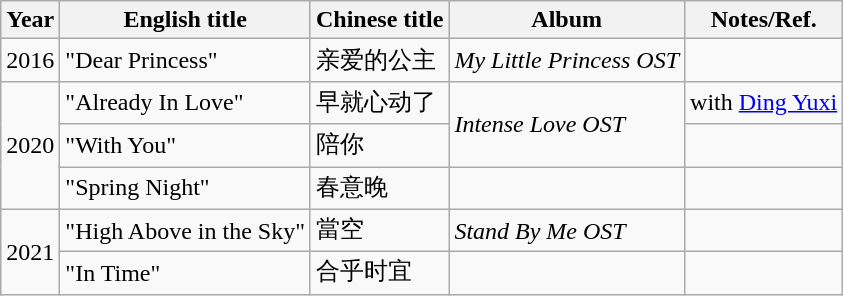<table class="wikitable sortable">
<tr>
<th>Year</th>
<th>English title</th>
<th>Chinese title</th>
<th>Album</th>
<th class="unsortable">Notes/Ref.</th>
</tr>
<tr>
<td>2016</td>
<td>"Dear Princess"</td>
<td>亲爱的公主</td>
<td><em>My Little Princess OST</em></td>
<td></td>
</tr>
<tr>
<td rowspan=3>2020</td>
<td>"Already In Love"</td>
<td>早就心动了</td>
<td rowspan="2"><em>Intense Love OST</em></td>
<td>with <a href='#'>Ding Yuxi</a></td>
</tr>
<tr>
<td>"With You"</td>
<td>陪你</td>
<td></td>
</tr>
<tr>
<td>"Spring Night"</td>
<td>春意晚</td>
<td></td>
<td></td>
</tr>
<tr>
<td rowspan="2">2021</td>
<td>"High Above in the Sky"</td>
<td>當空</td>
<td><em>Stand By Me OST</em></td>
<td></td>
</tr>
<tr>
<td>"In Time"</td>
<td>合乎时宜</td>
<td></td>
<td></td>
</tr>
</table>
